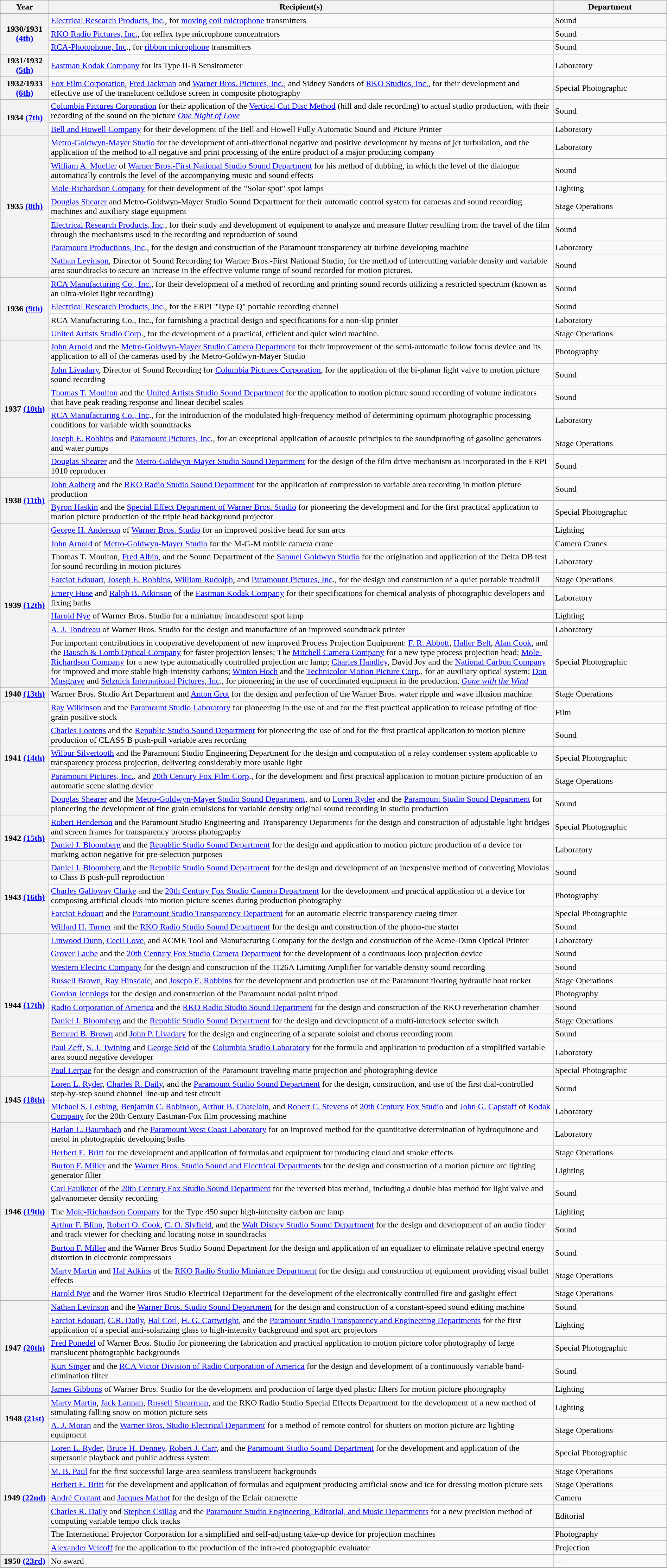<table class="wikitable mw-collapsible" style="margin-left:auto; margin-right:auto;">
<tr>
<th scope="col" style="min-width:5em;">Year</th>
<th scope="col">Recipient(s)</th>
<th scope="col" style="min-width:13em;">Department</th>
</tr>
<tr>
<th scope="rowgroup" rowspan="3">1930/1931 <a href='#'>(4th)</a></th>
<td><a href='#'>Electrical Research Products, Inc.</a>, for <a href='#'>moving coil microphone</a> transmitters</td>
<td>Sound</td>
</tr>
<tr>
<td><a href='#'>RKO Radio Pictures, Inc.</a>, for reflex type microphone concentrators</td>
<td>Sound</td>
</tr>
<tr>
<td><a href='#'>RCA-Photophone, Inc</a>., for <a href='#'>ribbon microphone</a> transmitters</td>
<td>Sound</td>
</tr>
<tr>
<th scope="row">1931/1932 <a href='#'>(5th)</a></th>
<td><a href='#'>Eastman Kodak Company</a> for its Type II-B Sensitometer</td>
<td>Laboratory</td>
</tr>
<tr>
<th scope="row">1932/1933 <a href='#'>(6th)</a></th>
<td><a href='#'>Fox Film Corporation</a>, <a href='#'>Fred Jackman</a> and <a href='#'>Warner Bros. Pictures, Inc.</a>, and Sidney Sanders of <a href='#'>RKO Studios, Inc.</a>, for their development and effective use of the translucent cellulose screen in composite photography</td>
<td>Special Photographic</td>
</tr>
<tr>
<th scope="rowgroup" rowspan="2">1934 <a href='#'>(7th)</a></th>
<td><a href='#'>Columbia Pictures Corporation</a> for their application of the <a href='#'>Vertical Cut Disc Method</a> (hill and dale recording) to actual studio production, with their recording of the sound on the picture <em><a href='#'>One Night of Love</a></em></td>
<td>Sound</td>
</tr>
<tr>
<td><a href='#'>Bell and Howell Company</a> for their development of the Bell and Howell Fully Automatic Sound and Picture Printer</td>
<td>Laboratory</td>
</tr>
<tr>
<th scope="rowgroup" rowspan="7">1935 <a href='#'>(8th)</a></th>
<td><a href='#'>Metro-Goldwyn-Mayer Studio</a> for the development of anti-directional negative and positive development by means of jet turbulation, and the application of the method to all negative and print processing of the entire product of a major producing company</td>
<td>Laboratory</td>
</tr>
<tr>
<td><a href='#'>William A. Mueller</a> of <a href='#'>Warner Bros.-First National Studio Sound Department</a> for his method of dubbing, in which the level of the dialogue automatically controls the level of the accompanying music and sound effects</td>
<td>Sound</td>
</tr>
<tr>
<td><a href='#'>Mole-Richardson Company</a> for their development of the "Solar-spot" spot lamps</td>
<td>Lighting</td>
</tr>
<tr>
<td><a href='#'>Douglas Shearer</a> and Metro-Goldwyn-Mayer Studio Sound Department for their automatic control system for cameras and sound recording machines and auxiliary stage equipment</td>
<td>Stage Operations</td>
</tr>
<tr>
<td><a href='#'>Electrical Research Products, Inc</a>., for their study and development of equipment to analyze and measure flutter resulting from the travel of the film through the mechanisms used in the recording and reproduction of sound</td>
<td>Sound</td>
</tr>
<tr>
<td><a href='#'>Paramount Productions, Inc</a>., for the design and construction of the Paramount transparency air turbine developing machine</td>
<td>Laboratory</td>
</tr>
<tr>
<td><a href='#'>Nathan Levinson</a>, Director of Sound Recording for Warner Bros.-First National Studio, for the method of intercutting variable density and variable area soundtracks to secure an increase in the effective volume range of sound recorded for motion pictures.</td>
<td>Sound</td>
</tr>
<tr>
<th scope="rowgroup" rowspan="4">1936 <a href='#'>(9th)</a></th>
<td><a href='#'>RCA Manufacturing Co., Inc.</a>, for their development of a method of recording and printing sound records utilizing a restricted spectrum (known as an ultra-violet light recording)</td>
<td>Sound</td>
</tr>
<tr>
<td><a href='#'>Electrical Research Products, Inc</a>., for the ERPI "Type Q" portable recording channel</td>
<td>Sound</td>
</tr>
<tr>
<td>RCA Manufacturing Co., Inc., for furnishing a practical design and specifications for a non-slip printer</td>
<td>Laboratory</td>
</tr>
<tr>
<td><a href='#'>United Artists Studio Corp</a>., for the development of a practical, efficient and quiet wind machine.</td>
<td>Stage Operations</td>
</tr>
<tr>
<th scope="rowgroup" rowspan="6">1937 <a href='#'>(10th)</a></th>
<td><a href='#'>John Arnold</a> and the <a href='#'>Metro-Goldwyn-Mayer Studio Camera Department</a> for their improvement of the semi-automatic follow focus device and its application to all of the cameras used by the Metro-Goldwyn-Mayer Studio</td>
<td>Photography</td>
</tr>
<tr>
<td><a href='#'>John Livadary</a>, Director of Sound Recording for <a href='#'>Columbia Pictures Corporation</a>, for the application of the bi-planar light valve to motion picture sound recording</td>
<td>Sound</td>
</tr>
<tr>
<td><a href='#'>Thomas T. Moulton</a> and the <a href='#'>United Artists Studio Sound Department</a> for the application to motion picture sound recording of volume indicators that have peak reading response and linear decibel scales</td>
<td>Sound</td>
</tr>
<tr>
<td><a href='#'>RCA Manufacturing Co., Inc</a>., for the introduction of the modulated high-frequency method of determining optimum photographic processing conditions for variable width soundtracks</td>
<td>Laboratory</td>
</tr>
<tr>
<td><a href='#'>Joseph E. Robbins</a> and <a href='#'>Paramount Pictures, Inc</a>., for an exceptional application of acoustic principles to the soundproofing of gasoline generators and water pumps</td>
<td>Stage Operations</td>
</tr>
<tr>
<td><a href='#'>Douglas Shearer</a> and the <a href='#'>Metro-Goldwyn-Mayer Studio Sound Department</a> for the design of the film drive mechanism as incorporated in the ERPI 1010 reproducer</td>
<td>Sound</td>
</tr>
<tr>
<th scope="rowgroup" rowspan="2">1938 <a href='#'>(11th)</a></th>
<td><a href='#'>John Aalberg</a> and the <a href='#'>RKO Radio Studio Sound Department</a> for the application of compression to variable area recording in motion picture production</td>
<td>Sound</td>
</tr>
<tr>
<td><a href='#'>Byron Haskin</a> and the <a href='#'>Special Effect Department of Warner Bros. Studio</a> for pioneering the development and for the first practical application to motion picture production of the triple head background projector</td>
<td>Special Photographic</td>
</tr>
<tr>
<th scope="rowgroup" rowspan="8">1939 <a href='#'>(12th)</a></th>
<td><a href='#'>George H. Anderson</a> of <a href='#'>Warner Bros. Studio</a> for an improved positive head for sun arcs</td>
<td>Lighting</td>
</tr>
<tr>
<td><a href='#'>John Arnold</a> of <a href='#'>Metro-Goldwyn-Mayer Studio</a> for the M-G-M mobile camera crane</td>
<td>Camera Cranes</td>
</tr>
<tr>
<td>Thomas T. Moulton, <a href='#'>Fred Albin</a>, and the Sound Department of the <a href='#'>Samuel Goldwyn Studio</a> for the origination and application of the Delta DB test for sound recording in motion pictures</td>
<td>Laboratory</td>
</tr>
<tr>
<td><a href='#'>Farciot Edouart</a>, <a href='#'>Joseph E. Robbins</a>, <a href='#'>William Rudolph</a>, and <a href='#'>Paramount Pictures, Inc</a>., for the design and construction of a quiet portable treadmill</td>
<td>Stage Operations</td>
</tr>
<tr>
<td><a href='#'>Emery Huse</a> and <a href='#'>Ralph B. Atkinson</a> of the <a href='#'>Eastman Kodak Company</a> for their specifications for chemical analysis of photographic developers and fixing baths</td>
<td>Laboratory</td>
</tr>
<tr>
<td><a href='#'>Harold Nye</a> of Warner Bros. Studio for a miniature incandescent spot lamp</td>
<td>Lighting</td>
</tr>
<tr>
<td><a href='#'>A. J. Tondreau</a> of Warner Bros. Studio for the design and manufacture of an improved soundtrack printer</td>
<td>Laboratory</td>
</tr>
<tr>
<td>For important contributions in cooperative development of new improved Process Projection Equipment: <a href='#'>F. R. Abbott</a>, <a href='#'>Haller Belt</a>, <a href='#'>Alan Cook</a>, and the <a href='#'>Bausch & Lomb Optical Company</a> for faster projection lenses; The <a href='#'>Mitchell Camera Company</a> for a new type process projection head; <a href='#'>Mole-Richardson Company</a> for a new type automatically controlled projection arc lamp; <a href='#'>Charles Handley</a>, David Joy and the <a href='#'>National Carbon Company</a> for improved and more stable high-intensity carbons; <a href='#'>Winton Hoch</a> and the <a href='#'>Technicolor Motion Picture Corp</a>., for an auxiliary optical system; <a href='#'>Don Musgrave</a> and <a href='#'>Selznick International Pictures, Inc</a>., for pioneering in the use of coordinated equipment in the production, <em><a href='#'>Gone with the Wind</a></em></td>
<td>Special Photographic</td>
</tr>
<tr>
<th scope="row">1940 <a href='#'>(13th)</a></th>
<td>Warner Bros. Studio Art Department and <a href='#'>Anton Grot</a> for the design and perfection of the Warner Bros. water ripple and wave illusion machine.</td>
<td>Stage Operations</td>
</tr>
<tr>
<th scope="rowgroup" rowspan="5">1941 <a href='#'>(14th)</a></th>
<td><a href='#'>Ray Wilkinson</a> and the <a href='#'>Paramount Studio Laboratory</a> for pioneering in the use of and for the first practical application to release printing of fine grain positive stock</td>
<td>Film</td>
</tr>
<tr>
<td><a href='#'>Charles Lootens</a> and the <a href='#'>Republic Studio Sound Department</a> for pioneering the use of and for the first practical application to motion picture production of CLASS B push-pull variable area recording</td>
<td>Sound</td>
</tr>
<tr>
<td><a href='#'>Wilbur Silvertooth</a> and the Paramount Studio Engineering Department for the design and computation of a relay condenser system applicable to transparency process projection, delivering considerably more usable light</td>
<td>Special Photographic</td>
</tr>
<tr>
<td><a href='#'>Paramount Pictures, Inc.</a>, and <a href='#'>20th Century Fox Film Corp</a>., for the development and first practical application to motion picture production of an automatic scene slating device</td>
<td>Stage Operations</td>
</tr>
<tr>
<td><a href='#'>Douglas Shearer</a> and the <a href='#'>Metro-Goldwyn-Mayer Studio Sound Department</a>, and to <a href='#'>Loren Ryder</a> and the <a href='#'>Paramount Studio Sound Department</a> for pioneering the development of fine grain emulsions for variable density original sound recording in studio production</td>
<td>Sound</td>
</tr>
<tr>
<th scope="rowgroup" rowspan="2">1942 <a href='#'>(15th)</a></th>
<td><a href='#'>Robert Henderson</a> and the Paramount Studio Engineering and Transparency Departments for the design and construction of adjustable light bridges and screen frames for transparency process photography</td>
<td>Special Photographic</td>
</tr>
<tr>
<td><a href='#'>Daniel J. Bloomberg</a> and the <a href='#'>Republic Studio Sound Department</a> for the design and application to motion picture production of a device for marking action negative for pre-selection purposes</td>
<td>Laboratory</td>
</tr>
<tr>
<th scope="rowgroup" rowspan="4">1943 <a href='#'>(16th)</a></th>
<td><a href='#'>Daniel J. Bloomberg</a> and the <a href='#'>Republic Studio Sound Department</a> for the design and development of an inexpensive method of converting Moviolas to Class B push-pull reproduction</td>
<td>Sound</td>
</tr>
<tr>
<td><a href='#'>Charles Galloway Clarke</a> and the <a href='#'>20th Century Fox Studio Camera Department</a> for the development and practical application of a device for composing artificial clouds into motion picture scenes during production photography</td>
<td>Photography</td>
</tr>
<tr>
<td><a href='#'>Farciot Edouart</a> and the <a href='#'>Paramount Studio Transparency Department</a> for an automatic electric transparency cueing timer</td>
<td>Special Photographic</td>
</tr>
<tr>
<td><a href='#'>Willard H. Turner</a> and the <a href='#'>RKO Radio Studio Sound Department</a> for the design and construction of the phono-cue starter</td>
<td>Sound</td>
</tr>
<tr>
<th scope="rowgroup" rowspan="10">1944 <a href='#'>(17th)</a></th>
<td><a href='#'>Linwood Dunn</a>, <a href='#'>Cecil Love</a>, and ACME Tool and Manufacturing Company for the design and construction of the Acme-Dunn Optical Printer</td>
<td>Laboratory</td>
</tr>
<tr>
<td><a href='#'>Grover Laube</a> and the <a href='#'>20th Century Fox Studio Camera Department</a> for the development of a continuous loop projection device</td>
<td>Sound</td>
</tr>
<tr>
<td><a href='#'>Western Electric Company</a> for the design and construction of the 1126A Limiting Amplifier for variable density sound recording</td>
<td>Sound</td>
</tr>
<tr>
<td><a href='#'>Russell Brown</a>, <a href='#'>Ray Hinsdale</a>, and <a href='#'>Joseph E. Robbins</a> for the development and production use of the Paramount floating hydraulic boat rocker</td>
<td>Stage Operations</td>
</tr>
<tr>
<td><a href='#'>Gordon Jennings</a> for the design and construction of the Paramount nodal point tripod</td>
<td>Photography</td>
</tr>
<tr>
<td><a href='#'>Radio Corporation of America</a> and the <a href='#'>RKO Radio Studio Sound Department</a> for the design and construction of the RKO reverberation chamber</td>
<td>Sound</td>
</tr>
<tr>
<td><a href='#'>Daniel J. Bloomberg</a> and the <a href='#'>Republic Studio Sound Department</a> for the design and development of a multi-interlock selector switch</td>
<td>Stage Operations</td>
</tr>
<tr>
<td><a href='#'>Bernard B. Brown</a> and <a href='#'>John P. Livadary</a> for the design and engineering of a separate soloist and chorus recording room</td>
<td>Sound</td>
</tr>
<tr>
<td><a href='#'>Paul Zeff</a>, <a href='#'>S. J. Twining</a> and <a href='#'>George Seid</a> of the <a href='#'>Columbia Studio Laboratory</a> for the formula and application to production of a simplified variable area sound negative developer</td>
<td>Laboratory</td>
</tr>
<tr>
<td><a href='#'>Paul Lerpae</a> for the design and construction of the Paramount traveling matte projection and photographing device</td>
<td>Special Photographic</td>
</tr>
<tr>
<th scope="rowgroup" rowspan="2">1945 <a href='#'>(18th)</a></th>
<td><a href='#'>Loren L. Ryder</a>, <a href='#'>Charles R. Daily</a>, and the <a href='#'>Paramount Studio Sound Department</a> for the design, construction, and use of the first dial-controlled step-by-step sound channel line-up and test circuit</td>
<td>Sound</td>
</tr>
<tr>
<td><a href='#'>Michael S. Leshing</a>, <a href='#'>Benjamin C. Robinson</a>, <a href='#'>Arthur B. Chatelain</a>, and <a href='#'>Robert C. Stevens</a> of <a href='#'>20th Century Fox Studio</a> and <a href='#'>John G. Capstaff</a> of <a href='#'>Kodak Company</a> for the 20th Century Eastman-Fox film processing machine</td>
<td>Laboratory</td>
</tr>
<tr>
<th scope="rowgroup" rowspan="9">1946 <a href='#'>(19th)</a></th>
<td><a href='#'>Harlan L. Baumbach</a> and the <a href='#'>Paramount West Coast Laboratory</a> for an improved method for the quantitative determination of hydroquinone and metol in photographic developing baths</td>
<td>Laboratory</td>
</tr>
<tr>
<td><a href='#'>Herbert E. Britt</a> for the development and application of formulas and equipment for producing cloud and smoke effects</td>
<td>Stage Operations</td>
</tr>
<tr>
<td><a href='#'>Burton F. Miller</a> and the <a href='#'>Warner Bros. Studio Sound and Electrical Departments</a> for the design and construction of a motion picture arc lighting generator filter</td>
<td>Lighting</td>
</tr>
<tr>
<td><a href='#'>Carl Faulkner</a> of the <a href='#'>20th Century Fox Studio Sound Department</a> for the reversed bias method, including a double bias method for light valve and galvanometer density recording</td>
<td>Sound</td>
</tr>
<tr>
<td>The <a href='#'>Mole-Richardson Company</a> for the Type 450 super high-intensity carbon arc lamp</td>
<td>Lighting</td>
</tr>
<tr>
<td><a href='#'>Arthur F. Blinn</a>, <a href='#'>Robert O. Cook</a>, <a href='#'>C. O. Slyfield</a>, and the <a href='#'>Walt Disney Studio Sound Department</a> for the design and development of an audio finder and track viewer for checking and locating noise in soundtracks</td>
<td>Sound</td>
</tr>
<tr>
<td><a href='#'>Burton F. Miller</a> and the Warner Bros Studio Sound Department for the design and application of an equalizer to eliminate relative spectral energy distortion in electronic compressors</td>
<td>Sound</td>
</tr>
<tr>
<td><a href='#'>Marty Martin</a> and <a href='#'>Hal Adkins</a> of the <a href='#'>RKO Radio Studio Miniature Department</a> for the design and construction of equipment providing visual bullet effects</td>
<td>Stage Operations</td>
</tr>
<tr>
<td><a href='#'>Harold Nye</a> and the Warner Bros Studio Electrical Department for the development of the electronically controlled fire and gaslight effect</td>
<td>Stage Operations</td>
</tr>
<tr>
<th scope="rowgroup" rowspan="5">1947 <a href='#'>(20th)</a></th>
<td><a href='#'>Nathan Levinson</a> and the <a href='#'>Warner Bros. Studio Sound Department</a> for the design and construction of a constant-speed sound editing machine</td>
<td>Sound</td>
</tr>
<tr>
<td><a href='#'>Farciot Edouart</a>, <a href='#'>C.R. Daily</a>, <a href='#'>Hal Corl</a>, <a href='#'>H. G. Cartwright</a>, and the <a href='#'>Paramount Studio Transparency and Engineering Departments</a> for the first application of a special anti-solarizing glass to high-intensity background and spot arc projectors</td>
<td>Lighting</td>
</tr>
<tr>
<td><a href='#'>Fred Ponedel</a> of Warner Bros. Studio for pioneering the fabrication and practical application to motion picture color photography of large translucent photographic backgrounds</td>
<td>Special Photographic</td>
</tr>
<tr>
<td><a href='#'>Kurt Singer</a> and the <a href='#'>RCA Victor Division of Radio Corporation of America</a> for the design and development of a continuously variable band-elimination filter</td>
<td>Sound</td>
</tr>
<tr>
<td><a href='#'>James Gibbons</a> of Warner Bros. Studio for the development and production of large dyed plastic filters for motion picture photography</td>
<td>Lighting</td>
</tr>
<tr>
<th scope="rowgroup" rowspan="2">1948 <a href='#'>(21st)</a></th>
<td><a href='#'>Marty Martin</a>, <a href='#'>Jack Lannan</a>, <a href='#'>Russell Shearman</a>, and the RKO Radio Studio Special Effects Department for the development of a new method of simulating falling snow on motion picture sets</td>
<td>Lighting</td>
</tr>
<tr>
<td><a href='#'>A. J. Moran</a> and the <a href='#'>Warner Bros. Studio Electrical Department</a> for a method of remote control for shutters on motion picture arc lighting equipment</td>
<td>Stage Operations</td>
</tr>
<tr>
<th scope="rowgroup" rowspan="7">1949 <a href='#'>(22nd)</a></th>
<td><a href='#'>Loren L. Ryder</a>, <a href='#'>Bruce H. Denney</a>, <a href='#'>Robert J. Carr</a>, and the <a href='#'>Paramount Studio Sound Department</a> for the development and application of the supersonic playback and public address system</td>
<td>Special Photographic</td>
</tr>
<tr>
<td><a href='#'>M. B. Paul</a> for the first successful large-area seamless translucent backgrounds</td>
<td>Stage Operations</td>
</tr>
<tr>
<td><a href='#'>Herbert E. Britt</a> for the development and application of formulas and equipment producing artificial snow and ice for dressing motion picture sets</td>
<td>Stage Operations</td>
</tr>
<tr>
<td><a href='#'>André Coutant</a> and <a href='#'>Jacques Mathot</a> for the design of the Eclair camerette</td>
<td>Camera</td>
</tr>
<tr>
<td><a href='#'>Charles R. Daily</a> and <a href='#'>Stephen Csillag</a> and the <a href='#'>Paramount Studio Engineering, Editorial, and Music Departments</a> for a new precision method of computing variable tempo click tracks</td>
<td>Editorial</td>
</tr>
<tr>
<td>The International Projector Corporation for a simplified and self-adjusting take-up device for projection machines</td>
<td>Photography</td>
</tr>
<tr>
<td><a href='#'>Alexander Velcoff</a> for the application to the production of the infra-red photographic evaluator</td>
<td>Projection</td>
</tr>
<tr>
<th scope="row">1950 <a href='#'>(23rd)</a></th>
<td>No award</td>
<td>—</td>
</tr>
</table>
